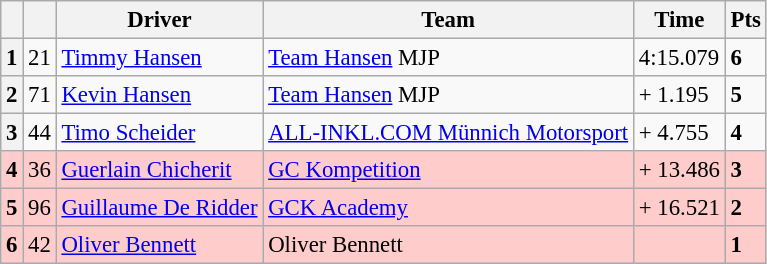<table class="wikitable" style="font-size:95%">
<tr>
<th></th>
<th></th>
<th>Driver</th>
<th>Team</th>
<th>Time</th>
<th>Pts</th>
</tr>
<tr>
<th>1</th>
<td>21</td>
<td> <a href='#'>Timmy Hansen</a></td>
<td><a href='#'>Team Hansen</a> MJP</td>
<td>4:15.079</td>
<td><strong>6</strong></td>
</tr>
<tr>
<th>2</th>
<td>71</td>
<td> <a href='#'>Kevin Hansen</a></td>
<td><a href='#'>Team Hansen</a> MJP</td>
<td>+ 1.195</td>
<td><strong>5</strong></td>
</tr>
<tr>
<th>3</th>
<td>44</td>
<td> <a href='#'>Timo Scheider</a></td>
<td><a href='#'>ALL-INKL.COM Münnich Motorsport</a></td>
<td>+ 4.755</td>
<td><strong>4</strong></td>
</tr>
<tr>
<th style="background:#ffcccc;">4</th>
<td style="background:#ffcccc;">36</td>
<td style="background:#ffcccc;"> <a href='#'>Guerlain Chicherit</a></td>
<td style="background:#ffcccc;"><a href='#'>GC Kompetition</a></td>
<td style="background:#ffcccc;">+ 13.486</td>
<td style="background:#ffcccc;"><strong>3</strong></td>
</tr>
<tr>
<th style="background:#ffcccc;">5</th>
<td style="background:#ffcccc;">96</td>
<td style="background:#ffcccc;"> <a href='#'>Guillaume De Ridder</a></td>
<td style="background:#ffcccc;"><a href='#'>GCK Academy</a></td>
<td style="background:#ffcccc;">+ 16.521</td>
<td style="background:#ffcccc;"><strong>2</strong></td>
</tr>
<tr>
<th style="background:#ffcccc;">6</th>
<td style="background:#ffcccc;">42</td>
<td style="background:#ffcccc;"> <a href='#'>Oliver Bennett</a></td>
<td style="background:#ffcccc;">Oliver Bennett</td>
<td style="background:#ffcccc;"></td>
<td style="background:#ffcccc;"><strong>1</strong></td>
</tr>
</table>
